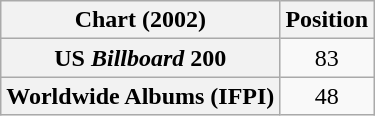<table class="wikitable plainrowheaders" style="text-align:center">
<tr>
<th scope="col">Chart (2002)</th>
<th scope="col">Position</th>
</tr>
<tr>
<th scope="row">US <em>Billboard</em> 200</th>
<td>83</td>
</tr>
<tr>
<th scope="row">Worldwide Albums (IFPI)</th>
<td>48</td>
</tr>
</table>
